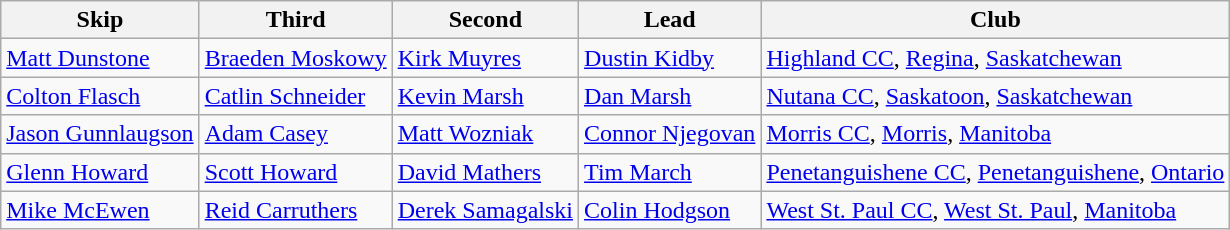<table class="wikitable">
<tr>
<th scope="col">Skip</th>
<th scope="col">Third</th>
<th scope="col">Second</th>
<th scope="col">Lead</th>
<th scope="col">Club</th>
</tr>
<tr>
<td><a href='#'>Matt Dunstone</a></td>
<td><a href='#'>Braeden Moskowy</a></td>
<td><a href='#'>Kirk Muyres</a></td>
<td><a href='#'>Dustin Kidby</a></td>
<td> <a href='#'>Highland CC</a>, <a href='#'>Regina</a>, <a href='#'>Saskatchewan</a></td>
</tr>
<tr>
<td><a href='#'>Colton Flasch</a></td>
<td><a href='#'>Catlin Schneider</a></td>
<td><a href='#'>Kevin Marsh</a></td>
<td><a href='#'>Dan Marsh</a></td>
<td> <a href='#'>Nutana CC</a>, <a href='#'>Saskatoon</a>, <a href='#'>Saskatchewan</a></td>
</tr>
<tr>
<td><a href='#'>Jason Gunnlaugson</a></td>
<td><a href='#'>Adam Casey</a></td>
<td><a href='#'>Matt Wozniak</a></td>
<td><a href='#'>Connor Njegovan</a></td>
<td> <a href='#'>Morris CC</a>, <a href='#'>Morris</a>, <a href='#'>Manitoba</a></td>
</tr>
<tr>
<td><a href='#'>Glenn Howard</a></td>
<td><a href='#'>Scott Howard</a></td>
<td><a href='#'>David Mathers</a></td>
<td><a href='#'>Tim March</a></td>
<td> <a href='#'>Penetanguishene CC</a>, <a href='#'>Penetanguishene</a>, <a href='#'>Ontario</a></td>
</tr>
<tr>
<td><a href='#'>Mike McEwen</a></td>
<td><a href='#'>Reid Carruthers</a></td>
<td><a href='#'>Derek Samagalski</a></td>
<td><a href='#'>Colin Hodgson</a></td>
<td> <a href='#'>West St. Paul CC</a>, <a href='#'>West St. Paul</a>, <a href='#'>Manitoba</a></td>
</tr>
</table>
